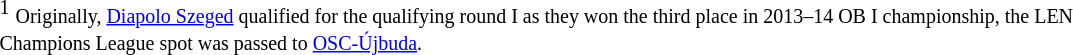<table style="width:60%;">
<tr align=left>
<td><sup>1</sup> <small>Originally, <a href='#'>Diapolo Szeged</a> qualified for the qualifying round I as they won the third place in 2013–14 OB I championship, the LEN Champions League spot was passed to <a href='#'>OSC-Újbuda</a>.</small></td>
</tr>
</table>
